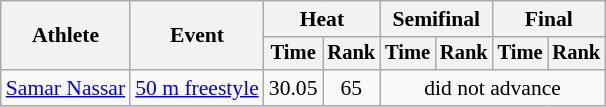<table class=wikitable style="font-size:90%">
<tr>
<th rowspan="2">Athlete</th>
<th rowspan="2">Event</th>
<th colspan="2">Heat</th>
<th colspan="2">Semifinal</th>
<th colspan="2">Final</th>
</tr>
<tr style="font-size:95%">
<th>Time</th>
<th>Rank</th>
<th>Time</th>
<th>Rank</th>
<th>Time</th>
<th>Rank</th>
</tr>
<tr align=center>
<td align=left><a href='#'>Samar Nassar</a></td>
<td align=left><a href='#'>50 m freestyle</a></td>
<td>30.05</td>
<td>65</td>
<td colspan=4>did not advance</td>
</tr>
</table>
